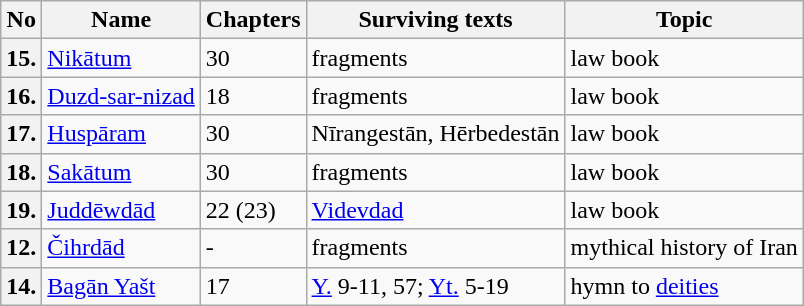<table class=wikitable>
<tr>
<th scope=col>No</th>
<th scope=col>Name</th>
<th scope=col>Chapters</th>
<th scope="col">Surviving texts</th>
<th scope=col>Topic</th>
</tr>
<tr>
<th scope=row>15.</th>
<td><a href='#'>Nikātum</a></td>
<td>30</td>
<td>fragments</td>
<td>law book</td>
</tr>
<tr>
<th scope=row>16.</th>
<td><a href='#'>Duzd-sar-nizad</a></td>
<td>18</td>
<td>fragments</td>
<td>law book</td>
</tr>
<tr>
<th scope=row>17.</th>
<td><a href='#'>Huspāram</a></td>
<td>30</td>
<td>Nīrangestān, Hērbedestān</td>
<td>law book</td>
</tr>
<tr>
<th scope=row>18.</th>
<td><a href='#'>Sakātum</a></td>
<td>30</td>
<td>fragments</td>
<td>law book</td>
</tr>
<tr>
<th scope=row>19.</th>
<td><a href='#'>Juddēwdād</a></td>
<td>22 (23)</td>
<td><a href='#'>Videvdad</a></td>
<td>law book</td>
</tr>
<tr>
<th scope=row>12.</th>
<td><a href='#'>Čihrdād</a></td>
<td>-</td>
<td>fragments</td>
<td>mythical history of Iran</td>
</tr>
<tr>
<th scope=row>14.</th>
<td><a href='#'>Bagān Yašt</a></td>
<td>17</td>
<td><a href='#'>Y.</a> 9-11, 57; <a href='#'>Yt.</a> 5-19</td>
<td>hymn to <a href='#'>deities</a></td>
</tr>
</table>
